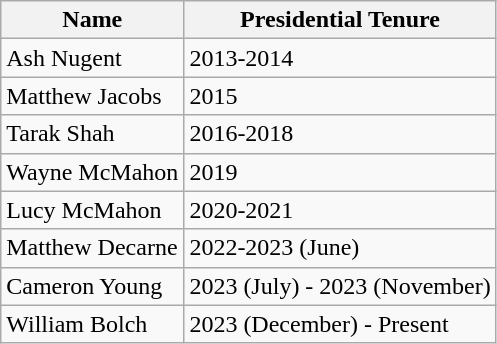<table class="wikitable">
<tr>
<th>Name</th>
<th>Presidential Tenure</th>
</tr>
<tr>
<td>Ash Nugent</td>
<td>2013-2014</td>
</tr>
<tr>
<td>Matthew Jacobs</td>
<td>2015</td>
</tr>
<tr>
<td>Tarak Shah</td>
<td>2016-2018</td>
</tr>
<tr>
<td>Wayne McMahon</td>
<td>2019</td>
</tr>
<tr>
<td>Lucy McMahon</td>
<td>2020-2021</td>
</tr>
<tr>
<td>Matthew Decarne</td>
<td>2022-2023 (June)</td>
</tr>
<tr>
<td>Cameron Young</td>
<td>2023 (July) - 2023 (November)</td>
</tr>
<tr>
<td>William Bolch</td>
<td>2023 (December) - Present</td>
</tr>
</table>
